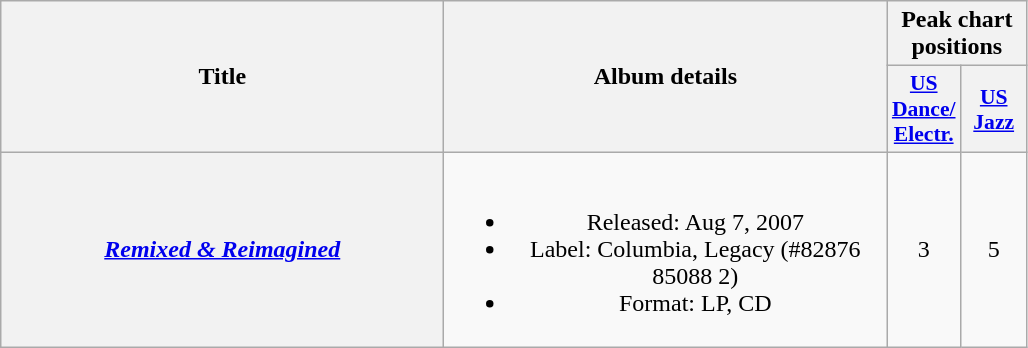<table class="wikitable plainrowheaders" style="text-align:center;">
<tr>
<th scope="col" rowspan="2" style="width:18em;">Title</th>
<th scope="col" rowspan="2" style="width:18em;">Album details</th>
<th scope="col" colspan="2">Peak chart positions</th>
</tr>
<tr>
<th scope="col" style="width:2.6em; font-size:90%;"><a href='#'>US Dance/<br>Electr.</a><br></th>
<th scope="col" style="width:2.6em; font-size:90%;"><a href='#'>US<br>Jazz</a><br></th>
</tr>
<tr>
<th scope="row"><em><a href='#'>Remixed & Reimagined</a></em></th>
<td><br><ul><li>Released: Aug 7, 2007</li><li>Label: Columbia, Legacy (#82876 85088 2)</li><li>Format: LP, CD</li></ul></td>
<td style="text-align:center;">3</td>
<td style="text-align:center;">5</td>
</tr>
</table>
